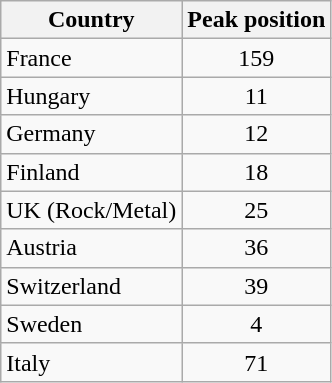<table class="wikitable sortable">
<tr>
<th>Country</th>
<th>Peak position</th>
</tr>
<tr>
<td>France</td>
<td style="text-align:center;">159</td>
</tr>
<tr>
<td>Hungary</td>
<td style="text-align:center;">11</td>
</tr>
<tr>
<td>Germany</td>
<td style="text-align:center;">12</td>
</tr>
<tr>
<td>Finland</td>
<td style="text-align:center;">18</td>
</tr>
<tr>
<td>UK (Rock/Metal)</td>
<td style="text-align:center;">25</td>
</tr>
<tr>
<td>Austria</td>
<td style="text-align:center;">36</td>
</tr>
<tr>
<td>Switzerland</td>
<td style="text-align:center;">39</td>
</tr>
<tr>
<td>Sweden</td>
<td style="text-align:center;">4</td>
</tr>
<tr>
<td>Italy</td>
<td style="text-align:center;">71</td>
</tr>
</table>
